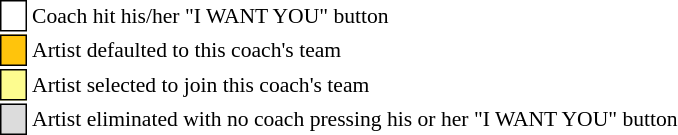<table class="toccolours" style="font-size: 90%; white-space: nowrap;">
<tr>
<td style="background:white; border:1px solid black;"> <strong></strong> </td>
<td>Coach hit his/her "I WANT YOU" button</td>
</tr>
<tr>
<td style="background:#ffc40c; border:1px solid black;">    </td>
<td>Artist defaulted to this coach's team</td>
</tr>
<tr>
<td style="background:#fdfc8f; border:1px solid black;">    </td>
<td style="padding-right: 8px">Artist selected to join this coach's team</td>
</tr>
<tr>
<td style="background:#dcdcdc; border:1px solid black;">    </td>
<td>Artist eliminated with no coach pressing his or her "I WANT YOU" button</td>
</tr>
</table>
